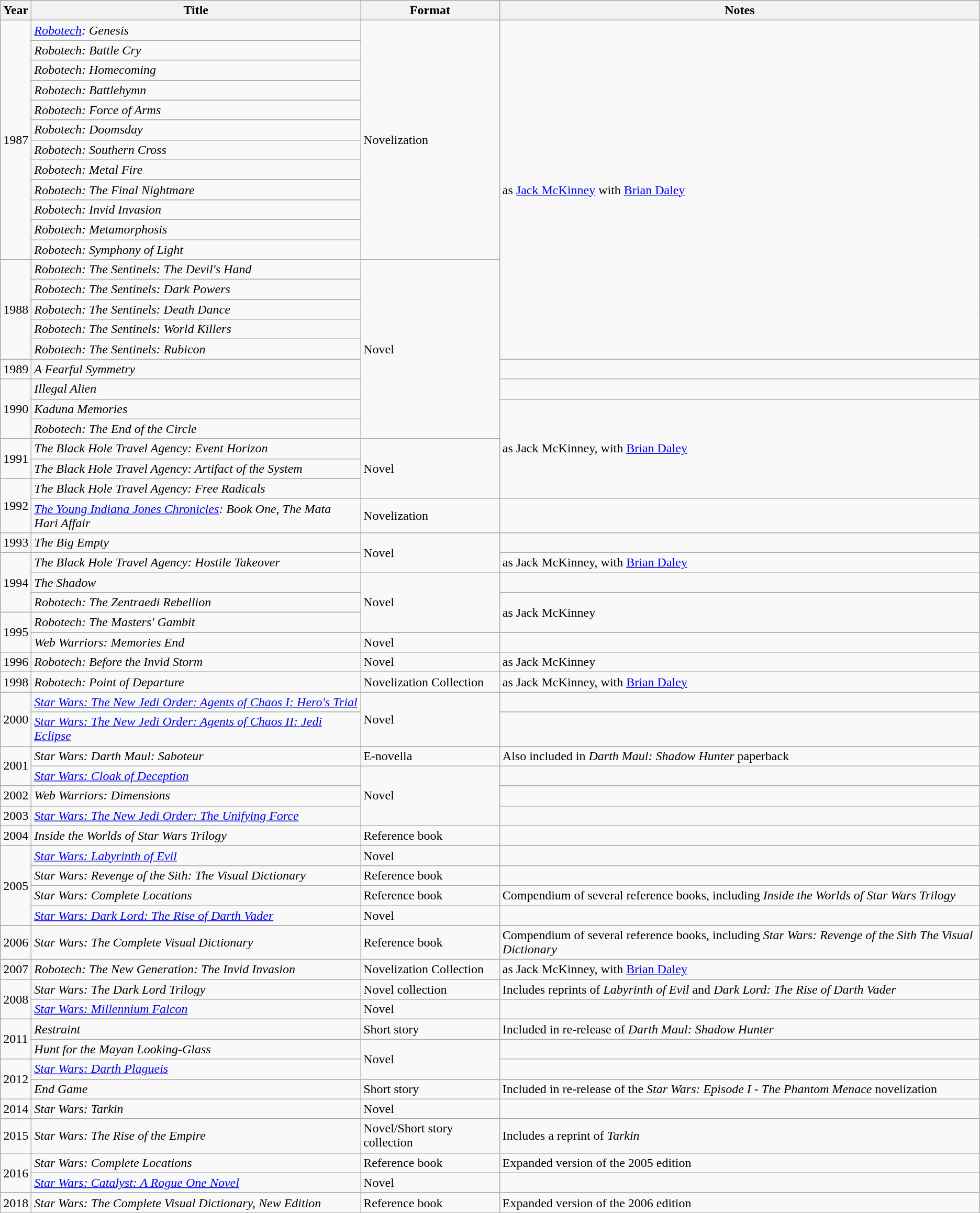<table class="wikitable sortable">
<tr>
<th>Year</th>
<th>Title</th>
<th>Format</th>
<th>Notes</th>
</tr>
<tr>
<td rowspan="12">1987</td>
<td><em><a href='#'>Robotech</a>: Genesis</em></td>
<td rowspan="12">Novelization</td>
<td rowspan="17">as <a href='#'>Jack McKinney</a> with <a href='#'>Brian Daley</a></td>
</tr>
<tr>
<td><em>Robotech: Battle Cry</em></td>
</tr>
<tr>
<td><em>Robotech: Homecoming</em></td>
</tr>
<tr>
<td><em>Robotech: Battlehymn</em></td>
</tr>
<tr>
<td><em>Robotech: Force of Arms</em></td>
</tr>
<tr>
<td><em>Robotech: Doomsday</em></td>
</tr>
<tr>
<td><em>Robotech: Southern Cross</em></td>
</tr>
<tr>
<td><em>Robotech: Metal Fire</em></td>
</tr>
<tr>
<td><em>Robotech: The Final Nightmare</em></td>
</tr>
<tr>
<td><em>Robotech: Invid Invasion</em></td>
</tr>
<tr>
<td><em>Robotech: Metamorphosis</em></td>
</tr>
<tr>
<td><em>Robotech: Symphony of Light</em></td>
</tr>
<tr>
<td rowspan="5">1988</td>
<td><em>Robotech: The Sentinels: The Devil's Hand</em></td>
<td rowspan="9">Novel</td>
</tr>
<tr>
<td><em>Robotech: The Sentinels: Dark Powers</em></td>
</tr>
<tr>
<td><em>Robotech: The Sentinels: Death Dance</em></td>
</tr>
<tr>
<td><em>Robotech: The Sentinels: World Killers</em></td>
</tr>
<tr>
<td><em>Robotech: The Sentinels: Rubicon</em></td>
</tr>
<tr>
<td>1989</td>
<td><em>A Fearful Symmetry</em></td>
<td></td>
</tr>
<tr>
<td rowspan="3">1990</td>
<td><em>Illegal Alien</em></td>
<td></td>
</tr>
<tr>
<td><em>Kaduna Memories</em></td>
<td rowspan="5">as Jack McKinney, with <a href='#'>Brian Daley</a></td>
</tr>
<tr>
<td><em>Robotech: The End of the Circle</em></td>
</tr>
<tr>
<td rowspan="2">1991</td>
<td><em>The Black Hole Travel Agency: Event Horizon</em></td>
<td rowspan="3">Novel</td>
</tr>
<tr>
<td><em>The Black Hole Travel Agency: Artifact of the System</em></td>
</tr>
<tr>
<td rowspan="2">1992</td>
<td><em>The Black Hole Travel Agency: Free Radicals</em></td>
</tr>
<tr>
<td><em><a href='#'>The Young Indiana Jones Chronicles</a>: Book One, The Mata Hari Affair</em></td>
<td>Novelization</td>
<td></td>
</tr>
<tr>
<td>1993</td>
<td><em>The Big Empty</em></td>
<td rowspan="2">Novel</td>
<td></td>
</tr>
<tr>
<td rowspan="3">1994</td>
<td><em>The Black Hole Travel Agency: Hostile Takeover</em></td>
<td>as Jack McKinney, with <a href='#'>Brian Daley</a></td>
</tr>
<tr>
<td><em>The Shadow</em></td>
<td rowspan="3">Novel</td>
<td></td>
</tr>
<tr>
<td><em>Robotech: The Zentraedi Rebellion</em></td>
<td rowspan="2">as Jack McKinney</td>
</tr>
<tr>
<td rowspan="2">1995</td>
<td><em>Robotech: The Masters' Gambit</em></td>
</tr>
<tr>
<td><em>Web Warriors: Memories End</em></td>
<td>Novel</td>
<td></td>
</tr>
<tr>
<td>1996</td>
<td><em>Robotech: Before the Invid Storm</em></td>
<td>Novel</td>
<td>as Jack McKinney</td>
</tr>
<tr>
<td>1998</td>
<td><em>Robotech: Point of Departure</em></td>
<td>Novelization Collection</td>
<td>as Jack McKinney, with <a href='#'>Brian Daley</a></td>
</tr>
<tr>
<td rowspan="2">2000</td>
<td><em><a href='#'>Star Wars: The New Jedi Order: Agents of Chaos I: Hero's Trial</a></em></td>
<td rowspan="2">Novel</td>
<td></td>
</tr>
<tr>
<td><em><a href='#'>Star Wars: The New Jedi Order: Agents of Chaos II: Jedi Eclipse</a></em></td>
<td></td>
</tr>
<tr>
<td rowspan="2">2001</td>
<td><em>Star Wars: Darth Maul: Saboteur</em></td>
<td>E-novella</td>
<td>Also included in <em>Darth Maul: Shadow Hunter</em> paperback</td>
</tr>
<tr>
<td><em><a href='#'>Star Wars: Cloak of Deception</a></em></td>
<td rowspan="3">Novel</td>
<td></td>
</tr>
<tr>
<td>2002</td>
<td><em>Web Warriors: Dimensions</em></td>
<td></td>
</tr>
<tr>
<td>2003</td>
<td><em><a href='#'>Star Wars: The New Jedi Order: The Unifying Force</a></em></td>
<td></td>
</tr>
<tr>
<td>2004</td>
<td><em>Inside the Worlds of Star Wars Trilogy</em></td>
<td>Reference book</td>
<td></td>
</tr>
<tr>
<td rowspan="4">2005</td>
<td><em><a href='#'>Star Wars: Labyrinth of Evil</a></em></td>
<td>Novel</td>
<td></td>
</tr>
<tr>
<td><em>Star Wars: Revenge of the Sith: The Visual Dictionary</em></td>
<td>Reference book</td>
<td></td>
</tr>
<tr>
<td><em>Star Wars: Complete Locations</em></td>
<td>Reference book</td>
<td>Compendium of several reference books, including <em>Inside the Worlds of Star Wars Trilogy</em></td>
</tr>
<tr>
<td><em><a href='#'>Star Wars: Dark Lord: The Rise of Darth Vader</a></em></td>
<td>Novel</td>
<td></td>
</tr>
<tr>
<td>2006</td>
<td><em>Star Wars: The Complete Visual Dictionary</em></td>
<td>Reference book</td>
<td>Compendium of several reference books, including <em>Star Wars: Revenge of the Sith The Visual Dictionary</em></td>
</tr>
<tr>
<td>2007</td>
<td><em>Robotech: The New Generation: The Invid Invasion</em></td>
<td>Novelization Collection</td>
<td>as Jack McKinney, with <a href='#'>Brian Daley</a></td>
</tr>
<tr>
<td rowspan="2">2008</td>
<td><em>Star Wars: The Dark Lord Trilogy</em></td>
<td>Novel collection</td>
<td>Includes reprints of <em>Labyrinth of Evil</em> and <em>Dark Lord: The Rise of Darth Vader</em></td>
</tr>
<tr>
<td><em><a href='#'>Star Wars: Millennium Falcon</a></em></td>
<td>Novel</td>
<td></td>
</tr>
<tr>
<td rowspan="2">2011</td>
<td><em>Restraint</em></td>
<td>Short story</td>
<td>Included in re-release of <em>Darth Maul: Shadow Hunter</em></td>
</tr>
<tr>
<td><em>Hunt for the Mayan Looking-Glass</em></td>
<td rowspan="2">Novel</td>
<td></td>
</tr>
<tr>
<td rowspan="2">2012</td>
<td><em><a href='#'>Star Wars: Darth Plagueis</a></em></td>
<td></td>
</tr>
<tr>
<td><em>End Game</em></td>
<td>Short story</td>
<td>Included in re-release of the <em>Star Wars: Episode I</em> <em>- The Phantom Menace</em> novelization</td>
</tr>
<tr>
<td>2014</td>
<td><em>Star Wars: Tarkin</em></td>
<td>Novel</td>
<td></td>
</tr>
<tr>
<td>2015</td>
<td><em>Star Wars: The Rise of the Empire</em></td>
<td>Novel/Short story collection</td>
<td>Includes a reprint of <em>Tarkin</em></td>
</tr>
<tr>
<td rowspan="2">2016</td>
<td><em>Star Wars: Complete Locations</em></td>
<td>Reference book</td>
<td>Expanded version of the 2005 edition</td>
</tr>
<tr>
<td><em><a href='#'>Star Wars: Catalyst: A Rogue One Novel</a></em></td>
<td>Novel</td>
<td></td>
</tr>
<tr>
<td>2018</td>
<td><em>Star Wars: The Complete Visual Dictionary, New Edition</em></td>
<td>Reference book</td>
<td>Expanded version of the 2006 edition</td>
</tr>
</table>
